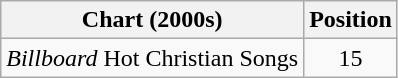<table class="wikitable">
<tr>
<th>Chart (2000s)</th>
<th>Position</th>
</tr>
<tr>
<td><em>Billboard</em> Hot Christian Songs</td>
<td align="center">15</td>
</tr>
</table>
